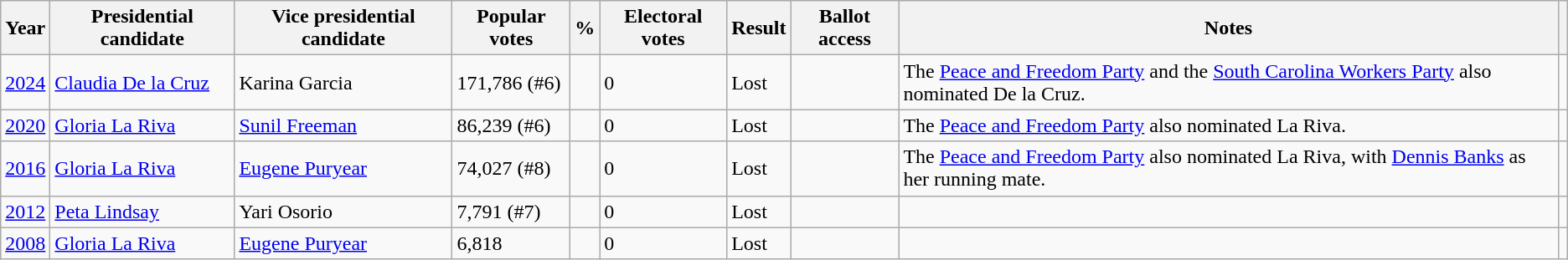<table class="wikitable sortable" style="font-size:100%">
<tr>
<th>Year</th>
<th>Presidential candidate</th>
<th>Vice presidential candidate</th>
<th>Popular votes</th>
<th>%</th>
<th>Electoral votes</th>
<th>Result</th>
<th>Ballot access</th>
<th>Notes</th>
<th></th>
</tr>
<tr>
<td><a href='#'>2024</a></td>
<td><a href='#'>Claudia De la Cruz</a></td>
<td>Karina Garcia</td>
<td>171,786  (#6)</td>
<td></td>
<td>0</td>
<td> Lost</td>
<td></td>
<td>The <a href='#'>Peace and Freedom Party</a> and the <a href='#'>South Carolina Workers Party</a> also nominated De la Cruz.</td>
<td></td>
</tr>
<tr>
<td><a href='#'>2020</a></td>
<td><a href='#'>Gloria La Riva</a></td>
<td><a href='#'>Sunil Freeman</a></td>
<td>86,239 (#6)</td>
<td></td>
<td>0</td>
<td> Lost</td>
<td></td>
<td>The <a href='#'>Peace and Freedom Party</a> also nominated La Riva.</td>
<td></td>
</tr>
<tr>
<td><a href='#'>2016</a></td>
<td><a href='#'>Gloria La Riva</a></td>
<td><a href='#'>Eugene Puryear</a></td>
<td>74,027 (#8)</td>
<td></td>
<td>0</td>
<td> Lost</td>
<td></td>
<td>The <a href='#'>Peace and Freedom Party</a> also nominated La Riva, with <a href='#'>Dennis Banks</a> as her running mate.</td>
<td></td>
</tr>
<tr>
<td><a href='#'>2012</a></td>
<td><a href='#'>Peta Lindsay</a></td>
<td>Yari Osorio</td>
<td>7,791 (#7)</td>
<td></td>
<td>0</td>
<td> Lost</td>
<td></td>
<td></td>
<td></td>
</tr>
<tr>
<td><a href='#'>2008</a></td>
<td><a href='#'>Gloria La Riva</a></td>
<td><a href='#'>Eugene Puryear</a></td>
<td>6,818</td>
<td></td>
<td>0</td>
<td> Lost</td>
<td></td>
<td></td>
<td></td>
</tr>
</table>
